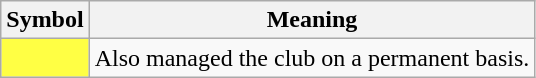<table Class="wikitable">
<tr>
<th>Symbol</th>
<th>Meaning</th>
</tr>
<tr>
<td style="background:#ff4;"></td>
<td>Also managed the club on a permanent basis.</td>
</tr>
</table>
